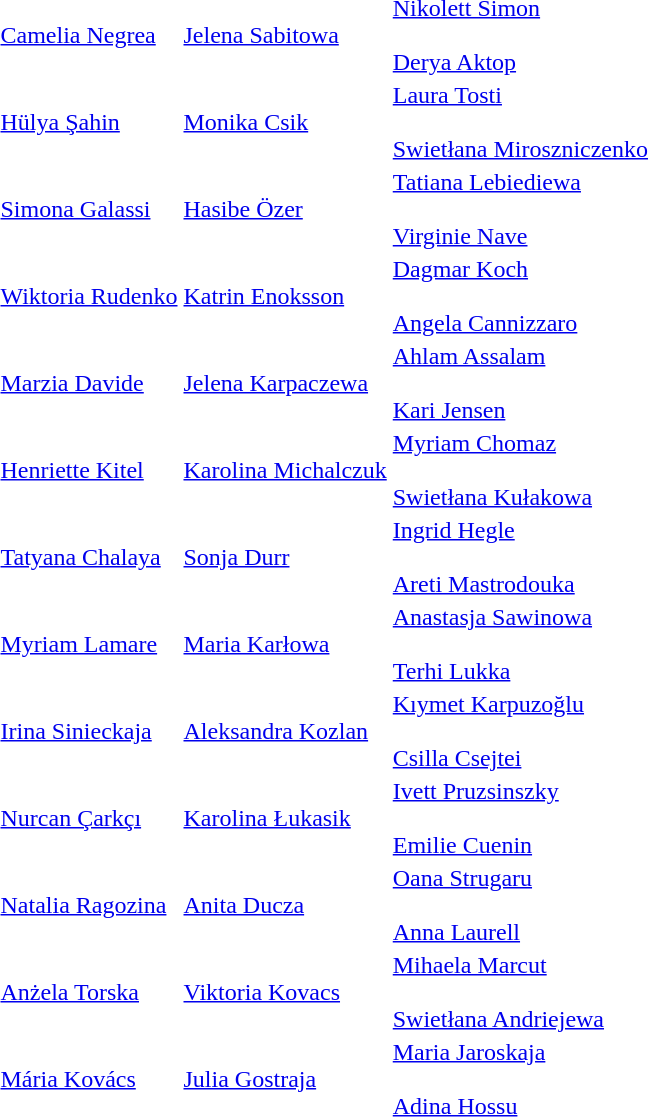<table>
<tr>
<td align="center"><strong></strong></td>
<td> <a href='#'>Camelia Negrea</a></td>
<td> <a href='#'>Jelena Sabitowa</a></td>
<td> <a href='#'>Nikolett Simon</a><br><br> <a href='#'>Derya Aktop</a></td>
</tr>
<tr>
<td align="center"><strong></strong></td>
<td> <a href='#'>Hülya Şahin</a></td>
<td> <a href='#'>Monika Csik</a></td>
<td> <a href='#'>Laura Tosti</a><br><br> <a href='#'>Swietłana Miroszniczenko</a></td>
</tr>
<tr>
<td align="center"><strong></strong></td>
<td> <a href='#'>Simona Galassi</a></td>
<td> <a href='#'>Hasibe Özer</a></td>
<td> <a href='#'>Tatiana Lebiediewa</a><br><br> <a href='#'>Virginie Nave</a></td>
</tr>
<tr>
<td align="center"><strong></strong></td>
<td> <a href='#'>Wiktoria Rudenko</a></td>
<td> <a href='#'>Katrin Enoksson</a></td>
<td> <a href='#'>Dagmar Koch</a><br><br> <a href='#'>Angela Cannizzaro</a></td>
</tr>
<tr>
<td align="center"><strong></strong></td>
<td> <a href='#'>Marzia Davide</a></td>
<td> <a href='#'>Jelena Karpaczewa</a></td>
<td> <a href='#'>Ahlam Assalam</a><br><br> <a href='#'>Kari Jensen</a></td>
</tr>
<tr>
<td align="center"><strong></strong></td>
<td> <a href='#'>Henriette Kitel</a></td>
<td> <a href='#'>Karolina Michalczuk</a></td>
<td> <a href='#'>Myriam Chomaz</a><br><br> <a href='#'>Swietłana Kułakowa</a></td>
</tr>
<tr>
<td align="center"><strong></strong></td>
<td> <a href='#'>Tatyana Chalaya</a></td>
<td> <a href='#'>Sonja Durr</a></td>
<td> <a href='#'>Ingrid Hegle</a><br><br> <a href='#'>Areti Mastrodouka</a></td>
</tr>
<tr>
<td align="center"><strong></strong></td>
<td> <a href='#'>Myriam Lamare</a></td>
<td> <a href='#'>Maria Karłowa</a></td>
<td> <a href='#'>Anastasja Sawinowa</a><br><br> <a href='#'>Terhi Lukka</a></td>
</tr>
<tr>
<td align="center"><strong></strong></td>
<td> <a href='#'>Irina Sinieckaja</a></td>
<td> <a href='#'>Aleksandra Kozlan</a></td>
<td> <a href='#'>Kıymet Karpuzoğlu</a><br><br> <a href='#'>Csilla Csejtei</a></td>
</tr>
<tr>
<td align="center"><strong></strong></td>
<td> <a href='#'>Nurcan Çarkçı</a></td>
<td> <a href='#'>Karolina Łukasik</a></td>
<td> <a href='#'>Ivett Pruzsinszky</a><br><br> <a href='#'>Emilie Cuenin</a></td>
</tr>
<tr>
<td align="center"><strong></strong></td>
<td> <a href='#'>Natalia Ragozina</a></td>
<td> <a href='#'>Anita Ducza</a></td>
<td> <a href='#'>Oana Strugaru</a><br><br> <a href='#'>Anna Laurell</a></td>
</tr>
<tr>
<td align="center"><strong></strong></td>
<td> <a href='#'>Anżela Torska</a></td>
<td> <a href='#'>Viktoria Kovacs</a></td>
<td> <a href='#'>Mihaela Marcut</a><br><br> <a href='#'>Swietłana Andriejewa</a></td>
</tr>
<tr>
<td align="center"><strong></strong></td>
<td> <a href='#'>Mária Kovács</a></td>
<td> <a href='#'>Julia Gostraja</a></td>
<td> <a href='#'>Maria Jaroskaja</a><br><br> <a href='#'>Adina Hossu</a></td>
</tr>
</table>
